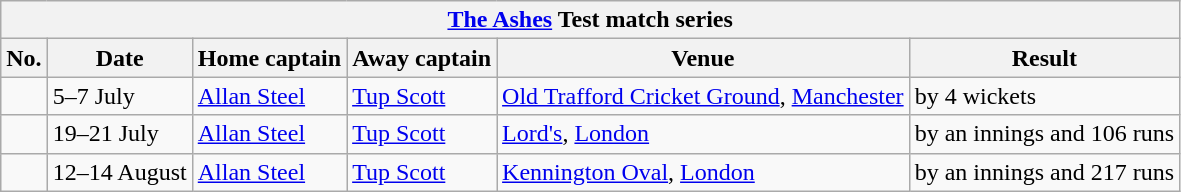<table class="wikitable">
<tr>
<th colspan="9"><a href='#'>The Ashes</a> Test match series</th>
</tr>
<tr>
<th>No.</th>
<th>Date</th>
<th>Home captain</th>
<th>Away captain</th>
<th>Venue</th>
<th>Result</th>
</tr>
<tr>
<td></td>
<td>5–7 July</td>
<td><a href='#'>Allan Steel</a></td>
<td><a href='#'>Tup Scott</a></td>
<td><a href='#'>Old Trafford Cricket Ground</a>, <a href='#'>Manchester</a></td>
<td> by 4 wickets</td>
</tr>
<tr>
<td></td>
<td>19–21 July</td>
<td><a href='#'>Allan Steel</a></td>
<td><a href='#'>Tup Scott</a></td>
<td><a href='#'>Lord's</a>, <a href='#'>London</a></td>
<td> by an innings and 106 runs</td>
</tr>
<tr>
<td></td>
<td>12–14 August</td>
<td><a href='#'>Allan Steel</a></td>
<td><a href='#'>Tup Scott</a></td>
<td><a href='#'>Kennington Oval</a>, <a href='#'>London</a></td>
<td> by an innings and 217 runs</td>
</tr>
</table>
